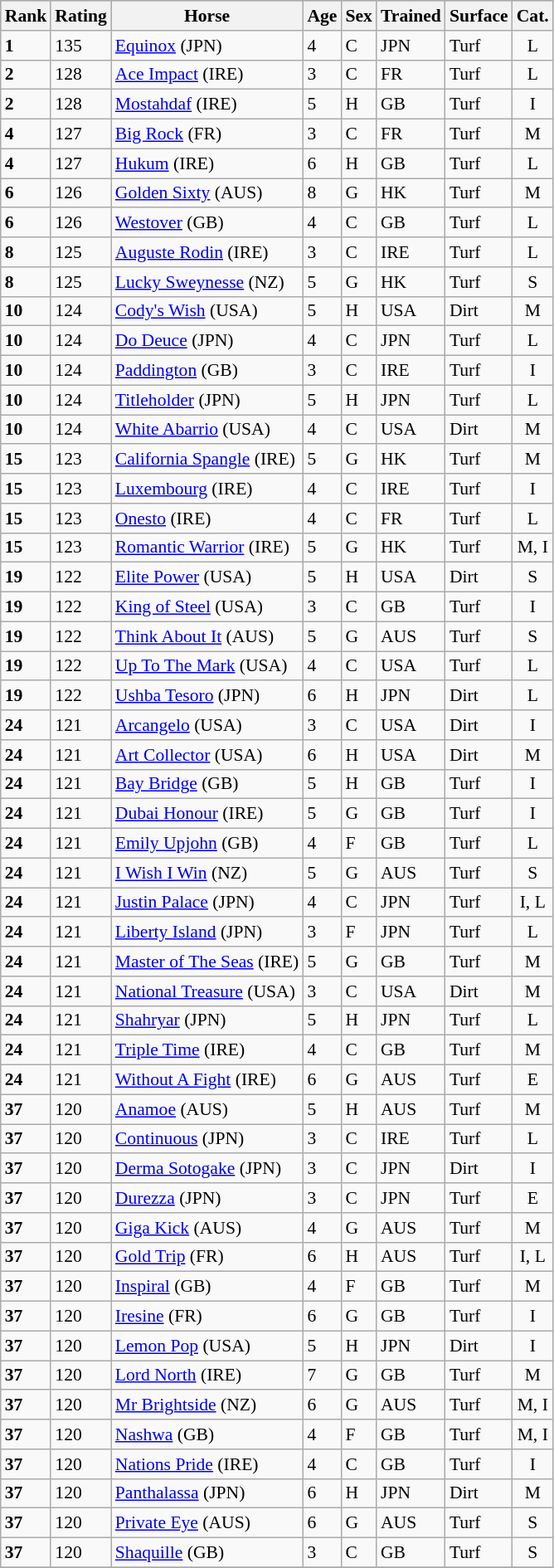<table class="wikitable sortable" style="font-size:90%">
<tr style="background:tan; text-align:center;">
<th><strong>Rank</strong><br></th>
<th><strong>Rating</strong><br></th>
<th><strong>Horse</strong><br></th>
<th><strong>Age</strong><br></th>
<th><strong>Sex</strong><br></th>
<th><strong>Trained</strong><br></th>
<th><strong>Surface</strong><br></th>
<th><strong>Cat.</strong><br></th>
</tr>
<tr>
<td><strong>1</strong></td>
<td>135</td>
<td><a href='#'>Equinox</a> (JPN)</td>
<td>4</td>
<td>C</td>
<td>JPN</td>
<td>Turf</td>
<td align=center>L</td>
</tr>
<tr>
<td><strong>2</strong></td>
<td>128</td>
<td><a href='#'>Ace Impact</a> (IRE)</td>
<td>3</td>
<td>C</td>
<td>FR</td>
<td>Turf</td>
<td align=center>L</td>
</tr>
<tr>
<td><strong>2</strong></td>
<td>128</td>
<td><a href='#'>Mostahdaf</a> (IRE)</td>
<td>5</td>
<td>H</td>
<td>GB</td>
<td>Turf</td>
<td align=center>I</td>
</tr>
<tr>
<td><strong>4</strong></td>
<td>127</td>
<td><a href='#'>Big Rock</a> (FR)</td>
<td>3</td>
<td>C</td>
<td>FR</td>
<td>Turf</td>
<td align=center>M</td>
</tr>
<tr>
<td><strong>4</strong></td>
<td>127</td>
<td><a href='#'>Hukum</a> (IRE)</td>
<td>6</td>
<td>H</td>
<td>GB</td>
<td>Turf</td>
<td align=center>L</td>
</tr>
<tr>
<td><strong>6</strong></td>
<td>126</td>
<td><a href='#'>Golden Sixty</a> (AUS)</td>
<td>8</td>
<td>G</td>
<td>HK</td>
<td>Turf</td>
<td align=center>M</td>
</tr>
<tr>
<td><strong>6</strong></td>
<td>126</td>
<td><a href='#'>Westover</a> (GB)</td>
<td>4</td>
<td>C</td>
<td>GB</td>
<td>Turf</td>
<td align=center>L</td>
</tr>
<tr>
<td><strong>8</strong></td>
<td>125</td>
<td><a href='#'>Auguste Rodin</a> (IRE)</td>
<td>3</td>
<td>C</td>
<td>IRE</td>
<td>Turf</td>
<td align=center>L</td>
</tr>
<tr>
<td><strong>8</strong></td>
<td>125</td>
<td><a href='#'>Lucky Sweynesse</a> (NZ)</td>
<td>5</td>
<td>G</td>
<td>HK</td>
<td>Turf</td>
<td align=center>S</td>
</tr>
<tr>
<td><strong>10</strong></td>
<td>124</td>
<td><a href='#'>Cody's Wish</a> (USA)</td>
<td>5</td>
<td>H</td>
<td>USA</td>
<td>Dirt</td>
<td align=center>M</td>
</tr>
<tr>
<td><strong>10</strong></td>
<td>124</td>
<td><a href='#'>Do Deuce</a> (JPN)</td>
<td>4</td>
<td>C</td>
<td>JPN</td>
<td>Turf</td>
<td align=center>L</td>
</tr>
<tr>
<td><strong>10</strong></td>
<td>124</td>
<td><a href='#'>Paddington</a> (GB)</td>
<td>3</td>
<td>C</td>
<td>IRE</td>
<td>Turf</td>
<td align=center>I</td>
</tr>
<tr>
<td><strong>10</strong></td>
<td>124</td>
<td><a href='#'>Titleholder</a> (JPN)</td>
<td>5</td>
<td>H</td>
<td>JPN</td>
<td>Turf</td>
<td align=center>L</td>
</tr>
<tr>
<td><strong>10</strong></td>
<td>124</td>
<td><a href='#'>White Abarrio</a> (USA)</td>
<td>4</td>
<td>C</td>
<td>USA</td>
<td>Dirt</td>
<td align=center>M</td>
</tr>
<tr>
<td><strong>15</strong></td>
<td>123</td>
<td><a href='#'>California Spangle</a> (IRE)</td>
<td>5</td>
<td>G</td>
<td>HK</td>
<td>Turf</td>
<td align=center>M</td>
</tr>
<tr>
<td><strong>15</strong></td>
<td>123</td>
<td><a href='#'>Luxembourg</a> (IRE)</td>
<td>4</td>
<td>C</td>
<td>IRE</td>
<td>Turf</td>
<td align=center>I</td>
</tr>
<tr>
<td><strong>15</strong></td>
<td>123</td>
<td><a href='#'>Onesto</a> (IRE)</td>
<td>4</td>
<td>C</td>
<td>FR</td>
<td>Turf</td>
<td align=center>L</td>
</tr>
<tr>
<td><strong>15</strong></td>
<td>123</td>
<td><a href='#'>Romantic Warrior</a> (IRE)</td>
<td>5</td>
<td>G</td>
<td>HK</td>
<td>Turf</td>
<td align=center>M, I</td>
</tr>
<tr>
<td><strong>19</strong></td>
<td>122</td>
<td><a href='#'>Elite Power</a> (USA)</td>
<td>5</td>
<td>H</td>
<td>USA</td>
<td>Dirt</td>
<td align=center>S</td>
</tr>
<tr>
<td><strong>19</strong></td>
<td>122</td>
<td><a href='#'>King of Steel</a> (USA)</td>
<td>3</td>
<td>C</td>
<td>GB</td>
<td>Turf</td>
<td align=center>I</td>
</tr>
<tr>
<td><strong>19</strong></td>
<td>122</td>
<td><a href='#'>Think About It</a> (AUS)</td>
<td>5</td>
<td>G</td>
<td>AUS</td>
<td>Turf</td>
<td align=center>S</td>
</tr>
<tr>
<td><strong>19</strong></td>
<td>122</td>
<td><a href='#'>Up To The Mark</a> (USA)</td>
<td>4</td>
<td>C</td>
<td>USA</td>
<td>Turf</td>
<td align=center>L</td>
</tr>
<tr>
<td><strong>19</strong></td>
<td>122</td>
<td><a href='#'>Ushba Tesoro</a> (JPN)</td>
<td>6</td>
<td>H</td>
<td>JPN</td>
<td>Dirt</td>
<td align=center>L</td>
</tr>
<tr>
<td><strong>24</strong></td>
<td>121</td>
<td><a href='#'>Arcangelo</a> (USA)</td>
<td>3</td>
<td>C</td>
<td>USA</td>
<td>Dirt</td>
<td align=center>I</td>
</tr>
<tr>
<td><strong>24</strong></td>
<td>121</td>
<td><a href='#'>Art Collector</a> (USA)</td>
<td>6</td>
<td>H</td>
<td>USA</td>
<td>Dirt</td>
<td align=center>M</td>
</tr>
<tr>
<td><strong>24</strong></td>
<td>121</td>
<td><a href='#'>Bay Bridge</a> (GB)</td>
<td>5</td>
<td>H</td>
<td>GB</td>
<td>Turf</td>
<td align=center>I</td>
</tr>
<tr>
<td><strong>24</strong></td>
<td>121</td>
<td><a href='#'>Dubai Honour</a> (IRE)</td>
<td>5</td>
<td>G</td>
<td>GB</td>
<td>Turf</td>
<td align=center>I</td>
</tr>
<tr>
<td><strong>24</strong></td>
<td>121</td>
<td><a href='#'>Emily Upjohn</a> (GB)</td>
<td>4</td>
<td>F</td>
<td>GB</td>
<td>Turf</td>
<td align=center>L</td>
</tr>
<tr>
<td><strong>24</strong></td>
<td>121</td>
<td><a href='#'>I Wish I Win</a> (NZ)</td>
<td>5</td>
<td>G</td>
<td>AUS</td>
<td>Turf</td>
<td align=center>S</td>
</tr>
<tr>
<td><strong>24</strong></td>
<td>121</td>
<td><a href='#'>Justin Palace</a> (JPN)</td>
<td>4</td>
<td>C</td>
<td>JPN</td>
<td>Turf</td>
<td align=center>I, L</td>
</tr>
<tr>
<td><strong>24</strong></td>
<td>121</td>
<td><a href='#'>Liberty Island</a> (JPN)</td>
<td>3</td>
<td>F</td>
<td>JPN</td>
<td>Turf</td>
<td align=center>L</td>
</tr>
<tr>
<td><strong>24</strong></td>
<td>121</td>
<td><a href='#'>Master of The Seas</a> (IRE)</td>
<td>5</td>
<td>G</td>
<td>GB</td>
<td>Turf</td>
<td align=center>M</td>
</tr>
<tr>
<td><strong>24</strong></td>
<td>121</td>
<td><a href='#'>National Treasure</a> (USA)</td>
<td>3</td>
<td>C</td>
<td>USA</td>
<td>Dirt</td>
<td align=center>M</td>
</tr>
<tr>
<td><strong>24</strong></td>
<td>121</td>
<td><a href='#'>Shahryar</a> (JPN)</td>
<td>5</td>
<td>H</td>
<td>JPN</td>
<td>Turf</td>
<td align=center>L</td>
</tr>
<tr>
<td><strong>24</strong></td>
<td>121</td>
<td><a href='#'>Triple Time</a> (IRE)</td>
<td>4</td>
<td>C</td>
<td>GB</td>
<td>Turf</td>
<td align=center>M</td>
</tr>
<tr>
<td><strong>24</strong></td>
<td>121</td>
<td><a href='#'>Without A Fight</a> (IRE)</td>
<td>6</td>
<td>G</td>
<td>AUS</td>
<td>Turf</td>
<td align=center>E</td>
</tr>
<tr>
<td><strong>37</strong></td>
<td>120</td>
<td><a href='#'>Anamoe</a> (AUS)</td>
<td>5</td>
<td>H</td>
<td>AUS</td>
<td>Turf</td>
<td align=center>M</td>
</tr>
<tr>
<td><strong>37</strong></td>
<td>120</td>
<td><a href='#'>Continuous</a> (JPN)</td>
<td>3</td>
<td>C</td>
<td>IRE</td>
<td>Turf</td>
<td align=center>L</td>
</tr>
<tr>
<td><strong>37</strong></td>
<td>120</td>
<td><a href='#'>Derma Sotogake</a> (JPN)</td>
<td>3</td>
<td>C</td>
<td>JPN</td>
<td>Dirt</td>
<td align=center>I</td>
</tr>
<tr>
<td><strong>37</strong></td>
<td>120</td>
<td><a href='#'>Durezza</a> (JPN)</td>
<td>3</td>
<td>C</td>
<td>JPN</td>
<td>Turf</td>
<td align=center>E</td>
</tr>
<tr>
<td><strong>37</strong></td>
<td>120</td>
<td><a href='#'>Giga Kick</a> (AUS)</td>
<td>4</td>
<td>G</td>
<td>AUS</td>
<td>Turf</td>
<td align=center>M</td>
</tr>
<tr>
<td><strong>37</strong></td>
<td>120</td>
<td><a href='#'>Gold Trip</a> (FR)</td>
<td>6</td>
<td>H</td>
<td>AUS</td>
<td>Turf</td>
<td align=center>I, L</td>
</tr>
<tr>
<td><strong>37</strong></td>
<td>120</td>
<td><a href='#'>Inspiral</a> (GB)</td>
<td>4</td>
<td>F</td>
<td>GB</td>
<td>Turf</td>
<td align=center>M</td>
</tr>
<tr>
<td><strong>37</strong></td>
<td>120</td>
<td><a href='#'>Iresine</a> (FR)</td>
<td>6</td>
<td>G</td>
<td>GB</td>
<td>Turf</td>
<td align=center>I</td>
</tr>
<tr>
<td><strong>37</strong></td>
<td>120</td>
<td><a href='#'>Lemon Pop</a> (USA)</td>
<td>5</td>
<td>H</td>
<td>JPN</td>
<td>Dirt</td>
<td align=center>I</td>
</tr>
<tr>
<td><strong>37</strong></td>
<td>120</td>
<td><a href='#'>Lord North</a> (IRE)</td>
<td>7</td>
<td>G</td>
<td>GB</td>
<td>Turf</td>
<td align=center>M</td>
</tr>
<tr>
<td><strong>37</strong></td>
<td>120</td>
<td><a href='#'>Mr Brightside</a> (NZ)</td>
<td>6</td>
<td>G</td>
<td>AUS</td>
<td>Turf</td>
<td align=center>M, I</td>
</tr>
<tr>
<td><strong>37</strong></td>
<td>120</td>
<td><a href='#'>Nashwa</a> (GB)</td>
<td>4</td>
<td>F</td>
<td>GB</td>
<td>Turf</td>
<td align=center>M, I</td>
</tr>
<tr>
<td><strong>37</strong></td>
<td>120</td>
<td><a href='#'>Nations Pride</a> (IRE)</td>
<td>4</td>
<td>C</td>
<td>GB</td>
<td>Turf</td>
<td align=center>I</td>
</tr>
<tr>
<td><strong>37</strong></td>
<td>120</td>
<td><a href='#'>Panthalassa</a> (JPN)</td>
<td>6</td>
<td>H</td>
<td>JPN</td>
<td>Dirt</td>
<td align=center>M</td>
</tr>
<tr>
<td><strong>37</strong></td>
<td>120</td>
<td><a href='#'>Private Eye</a> (AUS)</td>
<td>6</td>
<td>G</td>
<td>AUS</td>
<td>Turf</td>
<td align=center>S</td>
</tr>
<tr>
<td><strong>37</strong></td>
<td>120</td>
<td><a href='#'>Shaquille</a> (GB)</td>
<td>3</td>
<td>C</td>
<td>GB</td>
<td>Turf</td>
<td align=center>S</td>
</tr>
<tr>
</tr>
</table>
